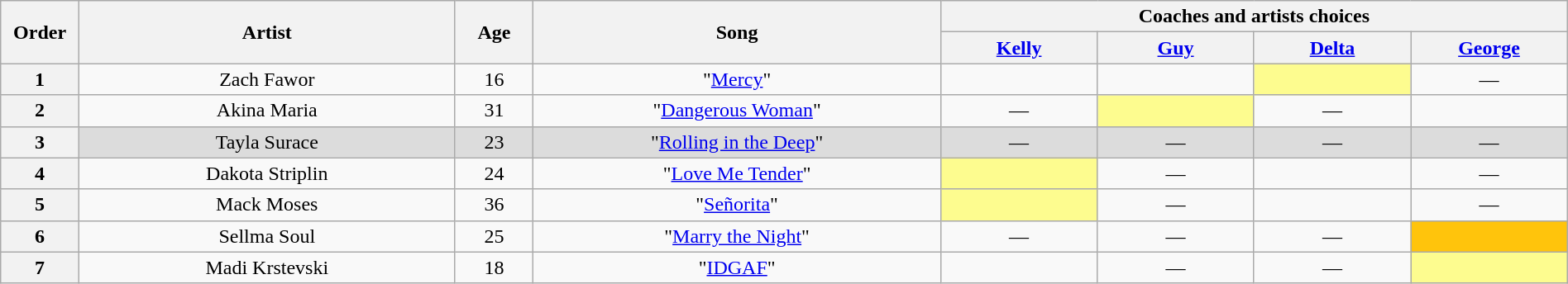<table class="wikitable" style="text-align:center; width:100%;">
<tr>
<th scope="col" rowspan="2" style="width:05%;">Order</th>
<th scope="col" rowspan="2" style="width:24%;">Artist</th>
<th scope="col" rowspan="2" style="width:05%;">Age</th>
<th scope="col" rowspan="2" style="width:26%;">Song</th>
<th colspan="4" style="width:40%;">Coaches and artists choices</th>
</tr>
<tr>
<th style="width:10%;"><a href='#'>Kelly</a></th>
<th style="width:10%;"><a href='#'>Guy</a></th>
<th style="width:10%;"><a href='#'>Delta</a></th>
<th style="width:10%;"><a href='#'>George</a></th>
</tr>
<tr>
<th>1</th>
<td>Zach Fawor</td>
<td>16</td>
<td>"<a href='#'>Mercy</a>"</td>
<td> <strong></strong> </td>
<td> <strong></strong> </td>
<td style="background-color:#FDFC8F;"> <strong></strong> </td>
<td>—</td>
</tr>
<tr>
<th>2</th>
<td>Akina Maria</td>
<td>31</td>
<td>"<a href='#'>Dangerous Woman</a>"</td>
<td>—</td>
<td style="background-color:#FDFC8F;"> <strong></strong> </td>
<td>—</td>
<td> <strong></strong> </td>
</tr>
<tr>
<th>3</th>
<td style="background-color:#DCDCDC;">Tayla Surace</td>
<td style="background-color:#DCDCDC;">23</td>
<td style="background-color:#DCDCDC;">"<a href='#'>Rolling in the Deep</a>"</td>
<td style="background-color:#DCDCDC;">—</td>
<td style="background-color:#DCDCDC;">—</td>
<td style="background-color:#DCDCDC;">—</td>
<td style="background-color:#DCDCDC;">—</td>
</tr>
<tr>
<th>4</th>
<td>Dakota Striplin</td>
<td>24</td>
<td>"<a href='#'>Love Me Tender</a>"</td>
<td style="background-color:#FDFC8F;"> <strong></strong> </td>
<td>—</td>
<td> <strong></strong> </td>
<td>—</td>
</tr>
<tr>
<th>5</th>
<td>Mack Moses</td>
<td>36</td>
<td>"<a href='#'>Señorita</a>"</td>
<td style="background-color:#FDFC8F;"> <strong></strong> </td>
<td>—</td>
<td> <strong></strong> </td>
<td>—</td>
</tr>
<tr>
<th>6</th>
<td>Sellma Soul</td>
<td>25</td>
<td>"<a href='#'>Marry the Night</a>"</td>
<td>—</td>
<td>—</td>
<td>—</td>
<td style="background-color:#FFC40C;"> <strong></strong> </td>
</tr>
<tr>
<th>7</th>
<td>Madi Krstevski </td>
<td>18</td>
<td>"<a href='#'>IDGAF</a>"</td>
<td> <strong></strong> </td>
<td>—</td>
<td>—</td>
<td style="background-color:#FDFC8F;"> <strong></strong> </td>
</tr>
</table>
